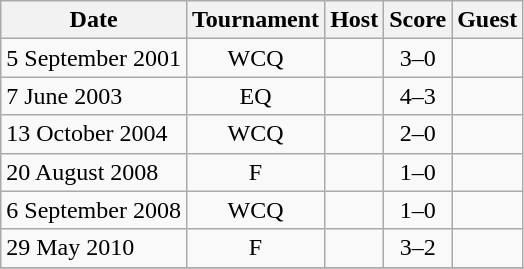<table class="wikitable uncollapsible uncollapsed">
<tr>
<th>Date</th>
<th>Tournament</th>
<th>Host</th>
<th>Score</th>
<th>Guest</th>
</tr>
<tr>
<td>5 September 2001</td>
<td align="center">WCQ</td>
<td></td>
<td align="center">3–0</td>
<td></td>
</tr>
<tr>
<td>7 June 2003</td>
<td align="center">EQ</td>
<td></td>
<td align="center">4–3</td>
<td></td>
</tr>
<tr>
<td>13 October 2004</td>
<td align="center">WCQ</td>
<td></td>
<td align="center">2–0</td>
<td></td>
</tr>
<tr>
<td>20 August 2008</td>
<td align="center">F</td>
<td></td>
<td align="center">1–0</td>
<td></td>
</tr>
<tr>
<td>6 September 2008</td>
<td align="center">WCQ</td>
<td></td>
<td align="center">1–0</td>
<td></td>
</tr>
<tr>
<td>29 May 2010</td>
<td align="center">F</td>
<td></td>
<td align="center">3–2</td>
<td></td>
</tr>
<tr>
</tr>
</table>
